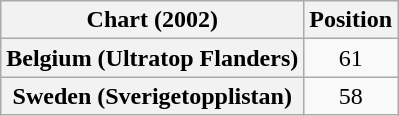<table class="wikitable sortable plainrowheaders" style="text-align:center;">
<tr>
<th scope="col">Chart (2002)</th>
<th scope="col">Position</th>
</tr>
<tr>
<th scope="row">Belgium (Ultratop Flanders)</th>
<td>61</td>
</tr>
<tr>
<th scope="row">Sweden (Sverigetopplistan)</th>
<td>58</td>
</tr>
</table>
